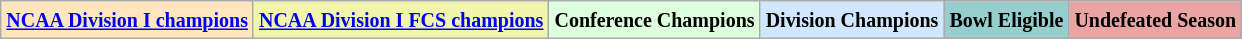<table class="wikitable">
<tr>
<td bgcolor="#FFE6BD"><small><strong><a href='#'>NCAA Division I champions</a></strong></small></td>
<td bgcolor="#F2F5AC"><small><strong><a href='#'>NCAA Division I FCS champions</a></strong></small></td>
<td bgcolor="#DDFFDD"><small><strong>Conference Champions</strong></small></td>
<td bgcolor="#D0E7FF"><small><strong>Division Champions</strong></small></td>
<td bgcolor="#96CDCD"><small><strong>Bowl Eligible</strong></small></td>
<td bgcolor="#EBA4A4"><small><strong>Undefeated Season</strong></small></td>
</tr>
</table>
